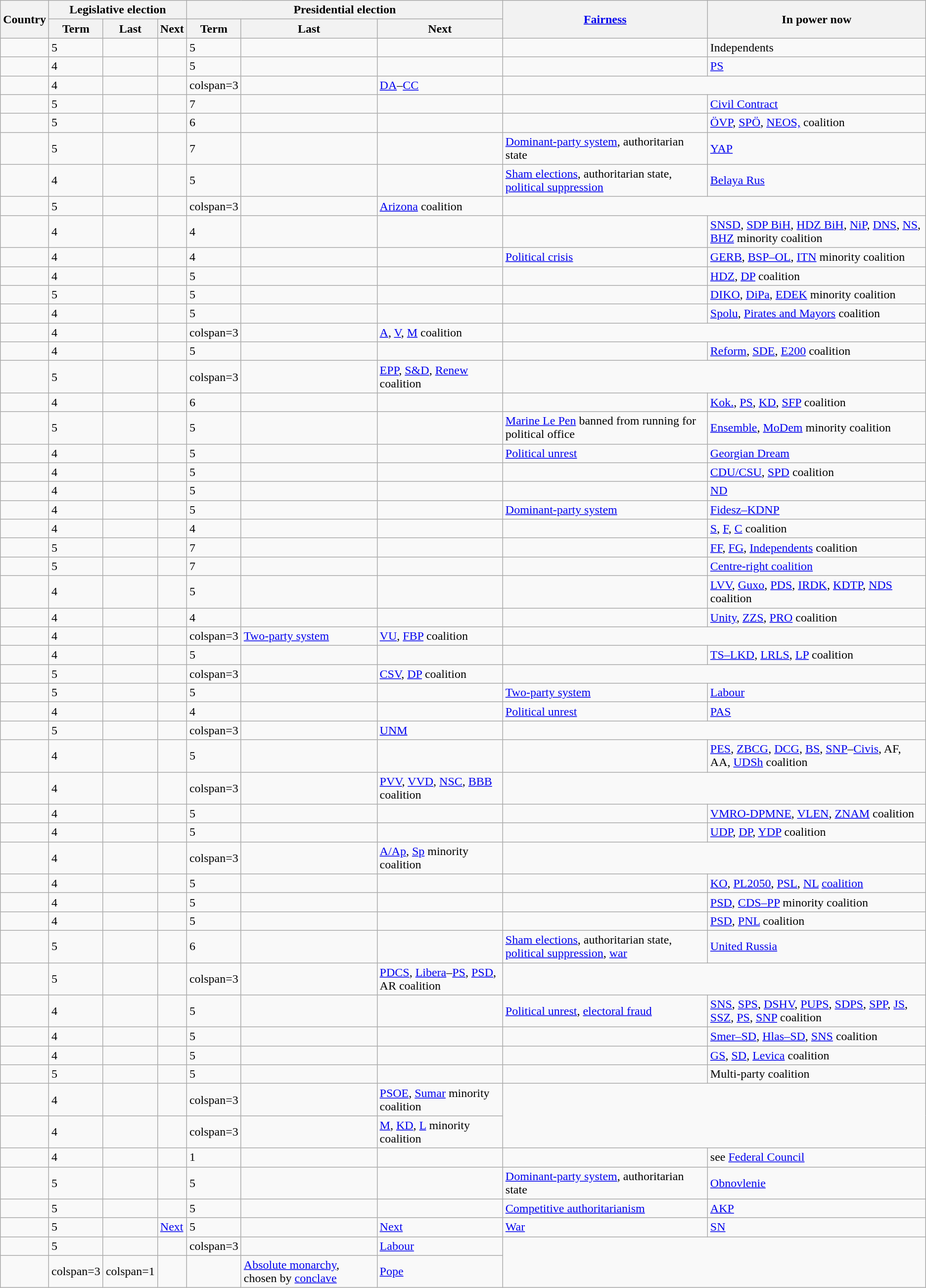<table class="wikitable sortable">
<tr>
<th rowspan=2>Country</th>
<th colspan=3>Legislative election</th>
<th colspan=3>Presidential election</th>
<th rowspan=2><a href='#'>Fairness</a></th>
<th rowspan=2>In power now</th>
</tr>
<tr>
<th>Term</th>
<th>Last</th>
<th>Next</th>
<th>Term</th>
<th>Last</th>
<th>Next</th>
</tr>
<tr>
<td></td>
<td>5</td>
<td><a href='#'></a></td>
<td><a href='#'></a></td>
<td>5</td>
<td><a href='#'></a></td>
<td><a href='#'></a></td>
<td></td>
<td>Independents</td>
</tr>
<tr>
<td></td>
<td>4</td>
<td><a href='#'></a></td>
<td><a href='#'></a></td>
<td>5</td>
<td><a href='#'></a></td>
<td></td>
<td></td>
<td><a href='#'>PS</a></td>
</tr>
<tr>
<td></td>
<td>4</td>
<td><a href='#'></a></td>
<td><a href='#'></a></td>
<td>colspan=3 </td>
<td></td>
<td><a href='#'>DA</a>–<a href='#'>CC</a></td>
</tr>
<tr>
<td></td>
<td>5</td>
<td><a href='#'></a></td>
<td><a href='#'></a></td>
<td>7</td>
<td><a href='#'></a></td>
<td></td>
<td></td>
<td><a href='#'>Civil Contract</a></td>
</tr>
<tr>
<td></td>
<td>5</td>
<td><a href='#'></a></td>
<td><a href='#'></a></td>
<td>6</td>
<td><a href='#'></a></td>
<td></td>
<td></td>
<td><a href='#'>ÖVP</a>, <a href='#'>SPÖ</a>, <a href='#'>NEOS,</a> coalition</td>
</tr>
<tr>
<td></td>
<td>5</td>
<td><a href='#'></a></td>
<td><a href='#'></a></td>
<td>7</td>
<td><a href='#'></a></td>
<td><a href='#'></a></td>
<td><a href='#'>Dominant-party system</a>, authoritarian state</td>
<td><a href='#'>YAP</a></td>
</tr>
<tr>
<td></td>
<td>4</td>
<td><a href='#'></a></td>
<td><a href='#'></a></td>
<td>5</td>
<td><a href='#'></a></td>
<td><a href='#'></a></td>
<td><a href='#'>Sham elections</a>, authoritarian state, <a href='#'>political suppression</a></td>
<td><a href='#'>Belaya Rus</a></td>
</tr>
<tr>
<td></td>
<td>5</td>
<td><a href='#'></a></td>
<td><a href='#'></a></td>
<td>colspan=3 </td>
<td></td>
<td><a href='#'>Arizona</a> coalition</td>
</tr>
<tr>
<td></td>
<td>4</td>
<td><a href='#'></a></td>
<td><a href='#'></a></td>
<td>4</td>
<td><a href='#'></a></td>
<td></td>
<td></td>
<td><a href='#'>SNSD</a>, <a href='#'>SDP BiH</a>, <a href='#'>HDZ BiH</a>, <a href='#'>NiP</a>, <a href='#'>DNS</a>, <a href='#'>NS</a>, <a href='#'>BHZ</a> minority coalition</td>
</tr>
<tr>
<td></td>
<td>4</td>
<td><a href='#'></a></td>
<td><a href='#'></a></td>
<td>4</td>
<td><a href='#'></a></td>
<td><a href='#'></a></td>
<td><a href='#'>Political crisis</a></td>
<td><a href='#'>GERB</a>, <a href='#'>BSP–OL</a>, <a href='#'>ITN</a> minority coalition</td>
</tr>
<tr>
<td></td>
<td>4</td>
<td><a href='#'></a></td>
<td><a href='#'></a></td>
<td>5</td>
<td><a href='#'></a></td>
<td><a href='#'></a></td>
<td></td>
<td><a href='#'>HDZ</a>, <a href='#'>DP</a> coalition</td>
</tr>
<tr>
<td></td>
<td>5</td>
<td><a href='#'></a></td>
<td><a href='#'></a></td>
<td>5</td>
<td><a href='#'></a></td>
<td><a href='#'></a></td>
<td></td>
<td><a href='#'>DIKO</a>, <a href='#'>DiPa</a>, <a href='#'>EDEK</a> minority coalition</td>
</tr>
<tr>
<td></td>
<td>4</td>
<td><a href='#'></a></td>
<td><a href='#'></a></td>
<td>5</td>
<td><a href='#'></a></td>
<td><a href='#'></a></td>
<td></td>
<td><a href='#'>Spolu</a>, <a href='#'>Pirates and Mayors</a> coalition</td>
</tr>
<tr>
<td></td>
<td>4</td>
<td><a href='#'></a></td>
<td><a href='#'></a></td>
<td>colspan=3 </td>
<td></td>
<td><a href='#'>A</a>, <a href='#'>V</a>, <a href='#'>M</a> coalition</td>
</tr>
<tr>
<td></td>
<td>4</td>
<td><a href='#'></a></td>
<td><a href='#'></a></td>
<td>5</td>
<td><a href='#'></a></td>
<td><a href='#'></a></td>
<td></td>
<td><a href='#'>Reform</a>, <a href='#'>SDE</a>, <a href='#'>E200</a> coalition</td>
</tr>
<tr>
<td></td>
<td>5</td>
<td><a href='#'></a></td>
<td><a href='#'></a></td>
<td>colspan=3 </td>
<td></td>
<td><a href='#'>EPP</a>, <a href='#'>S&D</a>, <a href='#'>Renew</a> coalition</td>
</tr>
<tr>
<td></td>
<td>4</td>
<td><a href='#'></a></td>
<td><a href='#'></a></td>
<td>6</td>
<td><a href='#'></a></td>
<td><a href='#'></a></td>
<td></td>
<td><a href='#'>Kok.</a>, <a href='#'>PS</a>, <a href='#'>KD</a>, <a href='#'>SFP</a> coalition</td>
</tr>
<tr>
<td></td>
<td>5</td>
<td><a href='#'></a></td>
<td><a href='#'></a></td>
<td>5</td>
<td><a href='#'></a></td>
<td><a href='#'></a></td>
<td><a href='#'>Marine Le Pen</a> banned from running for political office</td>
<td><a href='#'>Ensemble</a>, <a href='#'>MoDem</a> minority coalition</td>
</tr>
<tr>
<td></td>
<td>4</td>
<td><a href='#'></a></td>
<td><a href='#'></a></td>
<td>5</td>
<td><a href='#'></a></td>
<td><a href='#'></a></td>
<td><a href='#'>Political unrest</a></td>
<td><a href='#'>Georgian Dream</a></td>
</tr>
<tr>
<td></td>
<td>4</td>
<td><a href='#'></a></td>
<td><a href='#'></a></td>
<td>5</td>
<td><a href='#'></a></td>
<td><a href='#'></a></td>
<td></td>
<td><a href='#'>CDU/CSU</a>, <a href='#'>SPD</a> coalition</td>
</tr>
<tr>
<td></td>
<td>4</td>
<td><a href='#'></a></td>
<td><a href='#'></a></td>
<td>5</td>
<td><a href='#'></a></td>
<td><a href='#'></a></td>
<td></td>
<td><a href='#'>ND</a></td>
</tr>
<tr>
<td></td>
<td>4</td>
<td><a href='#'></a></td>
<td><a href='#'></a></td>
<td>5</td>
<td><a href='#'></a></td>
<td><a href='#'></a></td>
<td><a href='#'>Dominant-party system</a></td>
<td><a href='#'>Fidesz–KDNP</a></td>
</tr>
<tr>
<td></td>
<td>4</td>
<td><a href='#'></a></td>
<td><a href='#'></a></td>
<td>4</td>
<td><a href='#'></a></td>
<td></td>
<td></td>
<td><a href='#'>S</a>, <a href='#'>F</a>, <a href='#'>C</a> coalition</td>
</tr>
<tr>
<td></td>
<td>5</td>
<td><a href='#'></a></td>
<td><a href='#'></a></td>
<td>7</td>
<td><a href='#'></a></td>
<td><a href='#'></a></td>
<td></td>
<td><a href='#'>FF</a>, <a href='#'>FG</a>, <a href='#'>Independents</a> coalition</td>
</tr>
<tr>
<td></td>
<td>5</td>
<td><a href='#'></a></td>
<td><a href='#'></a></td>
<td>7</td>
<td><a href='#'></a></td>
<td></td>
<td></td>
<td><a href='#'>Centre-right coalition</a></td>
</tr>
<tr>
<td></td>
<td>4</td>
<td><a href='#'></a></td>
<td><a href='#'></a></td>
<td>5</td>
<td><a href='#'></a></td>
<td><a href='#'></a></td>
<td></td>
<td><a href='#'>LVV</a>, <a href='#'>Guxo</a>, <a href='#'>PDS</a>, <a href='#'>IRDK</a>, <a href='#'>KDTP</a>, <a href='#'>NDS</a> coalition</td>
</tr>
<tr>
<td></td>
<td>4</td>
<td><a href='#'></a></td>
<td><a href='#'></a></td>
<td>4</td>
<td><a href='#'></a></td>
<td><a href='#'></a></td>
<td></td>
<td><a href='#'>Unity</a>, <a href='#'>ZZS</a>, <a href='#'>PRO</a> coalition</td>
</tr>
<tr>
<td></td>
<td>4</td>
<td><a href='#'></a></td>
<td><a href='#'></a></td>
<td>colspan=3 </td>
<td><a href='#'>Two-party system</a></td>
<td><a href='#'>VU</a>, <a href='#'>FBP</a> coalition</td>
</tr>
<tr>
<td></td>
<td>4</td>
<td><a href='#'></a></td>
<td><a href='#'></a></td>
<td>5</td>
<td><a href='#'></a></td>
<td><a href='#'></a></td>
<td></td>
<td><a href='#'>TS–LKD</a>, <a href='#'>LRLS</a>, <a href='#'>LP</a> coalition</td>
</tr>
<tr>
<td></td>
<td>5</td>
<td><a href='#'></a></td>
<td><a href='#'></a></td>
<td>colspan=3 </td>
<td></td>
<td><a href='#'>CSV</a>, <a href='#'>DP</a> coalition</td>
</tr>
<tr>
<td></td>
<td>5</td>
<td><a href='#'></a></td>
<td><a href='#'></a></td>
<td>5</td>
<td><a href='#'></a></td>
<td><a href='#'></a></td>
<td><a href='#'>Two-party system</a></td>
<td><a href='#'>Labour</a></td>
</tr>
<tr>
<td></td>
<td>4</td>
<td><a href='#'></a></td>
<td><a href='#'></a></td>
<td>4</td>
<td><a href='#'></a></td>
<td><a href='#'></a></td>
<td><a href='#'>Political unrest</a></td>
<td><a href='#'>PAS</a></td>
</tr>
<tr>
<td></td>
<td>5</td>
<td><a href='#'></a></td>
<td><a href='#'></a></td>
<td>colspan=3 </td>
<td></td>
<td><a href='#'>UNM</a></td>
</tr>
<tr>
<td></td>
<td>4</td>
<td><a href='#'></a></td>
<td><a href='#'></a></td>
<td>5</td>
<td><a href='#'></a></td>
<td><a href='#'></a></td>
<td></td>
<td><a href='#'>PES</a>, <a href='#'>ZBCG</a>, <a href='#'>DCG</a>, <a href='#'>BS</a>, <a href='#'>SNP</a>–<a href='#'>Civis</a>, AF, AA, <a href='#'>UDSh</a> coalition</td>
</tr>
<tr>
<td></td>
<td>4</td>
<td><a href='#'></a></td>
<td><a href='#'></a></td>
<td>colspan=3 </td>
<td></td>
<td><a href='#'>PVV</a>, <a href='#'>VVD</a>, <a href='#'>NSC</a>, <a href='#'>BBB</a> coalition</td>
</tr>
<tr>
<td></td>
<td>4</td>
<td><a href='#'></a></td>
<td><a href='#'></a></td>
<td>5</td>
<td><a href='#'></a></td>
<td><a href='#'></a></td>
<td></td>
<td><a href='#'>VMRO-DPMNE</a>, <a href='#'>VLEN</a>, <a href='#'>ZNAM</a> coalition</td>
</tr>
<tr>
<td></td>
<td>4</td>
<td><a href='#'></a></td>
<td><a href='#'></a></td>
<td>5</td>
<td><a href='#'></a></td>
<td><a href='#'></a></td>
<td></td>
<td><a href='#'>UDP</a>, <a href='#'>DP</a>, <a href='#'>YDP</a> coalition</td>
</tr>
<tr>
<td></td>
<td>4</td>
<td><a href='#'></a></td>
<td><a href='#'></a></td>
<td>colspan=3 </td>
<td></td>
<td><a href='#'>A/Ap</a>, <a href='#'>Sp</a> minority coalition</td>
</tr>
<tr>
<td></td>
<td>4</td>
<td><a href='#'></a></td>
<td><a href='#'></a></td>
<td>5</td>
<td><a href='#'></a></td>
<td><a href='#'></a></td>
<td></td>
<td><a href='#'>KO</a>, <a href='#'>PL2050</a>, <a href='#'>PSL</a>, <a href='#'>NL</a> <a href='#'>coalition</a></td>
</tr>
<tr>
<td></td>
<td>4</td>
<td><a href='#'></a></td>
<td><a href='#'></a></td>
<td>5</td>
<td><a href='#'></a></td>
<td><a href='#'></a></td>
<td></td>
<td><a href='#'>PSD</a>, <a href='#'>CDS–PP</a> minority coalition</td>
</tr>
<tr>
<td></td>
<td>4</td>
<td><a href='#'></a></td>
<td><a href='#'></a></td>
<td>5</td>
<td><a href='#'></a></td>
<td><a href='#'></a></td>
<td></td>
<td><a href='#'>PSD</a>, <a href='#'>PNL</a> coalition</td>
</tr>
<tr>
<td></td>
<td>5</td>
<td><a href='#'></a></td>
<td><a href='#'></a></td>
<td>6</td>
<td><a href='#'></a></td>
<td><a href='#'></a></td>
<td><a href='#'>Sham elections</a>, authoritarian state, <a href='#'>political suppression</a>, <a href='#'>war</a></td>
<td><a href='#'>United Russia</a></td>
</tr>
<tr>
<td></td>
<td>5</td>
<td><a href='#'></a></td>
<td><a href='#'></a></td>
<td>colspan=3 </td>
<td></td>
<td><a href='#'>PDCS</a>, <a href='#'>Libera</a>–<a href='#'>PS</a>, <a href='#'>PSD</a>,  AR coalition</td>
</tr>
<tr>
<td></td>
<td>4</td>
<td><a href='#'></a></td>
<td><a href='#'></a></td>
<td>5</td>
<td><a href='#'></a></td>
<td><a href='#'></a></td>
<td><a href='#'>Political unrest</a>, <a href='#'>electoral fraud</a></td>
<td><a href='#'>SNS</a>, <a href='#'>SPS</a>, <a href='#'>DSHV</a>, <a href='#'>PUPS</a>, <a href='#'>SDPS</a>, <a href='#'>SPP</a>, <a href='#'>JS</a>, <a href='#'>SSZ</a>, <a href='#'>PS</a>, <a href='#'>SNP</a> coalition</td>
</tr>
<tr>
<td></td>
<td>4</td>
<td><a href='#'></a></td>
<td><a href='#'></a></td>
<td>5</td>
<td><a href='#'></a></td>
<td><a href='#'></a></td>
<td></td>
<td><a href='#'>Smer–SD</a>, <a href='#'>Hlas–SD</a>, <a href='#'>SNS</a> coalition</td>
</tr>
<tr>
<td></td>
<td>4</td>
<td><a href='#'></a></td>
<td><a href='#'></a></td>
<td>5</td>
<td><a href='#'></a></td>
<td><a href='#'></a></td>
<td></td>
<td><a href='#'>GS</a>, <a href='#'>SD</a>, <a href='#'>Levica</a> coalition</td>
</tr>
<tr>
<td></td>
<td>5</td>
<td><a href='#'></a></td>
<td><a href='#'></a></td>
<td>5</td>
<td><a href='#'></a></td>
<td></td>
<td></td>
<td>Multi-party coalition</td>
</tr>
<tr>
<td></td>
<td>4</td>
<td><a href='#'></a></td>
<td><a href='#'></a></td>
<td>colspan=3 </td>
<td></td>
<td><a href='#'>PSOE</a>, <a href='#'>Sumar</a> minority coalition</td>
</tr>
<tr>
<td></td>
<td>4</td>
<td><a href='#'></a></td>
<td><a href='#'></a></td>
<td>colspan=3 </td>
<td></td>
<td><a href='#'>M</a>, <a href='#'>KD</a>, <a href='#'>L</a> minority coalition</td>
</tr>
<tr>
<td></td>
<td>4</td>
<td><a href='#'></a></td>
<td><a href='#'></a></td>
<td>1</td>
<td><a href='#'></a></td>
<td></td>
<td></td>
<td>see <a href='#'>Federal Council</a></td>
</tr>
<tr>
<td></td>
<td>5</td>
<td><a href='#'></a></td>
<td></td>
<td>5</td>
<td><a href='#'></a></td>
<td></td>
<td><a href='#'>Dominant-party system</a>, authoritarian state</td>
<td><a href='#'>Obnovlenie</a></td>
</tr>
<tr>
<td></td>
<td>5</td>
<td><a href='#'></a></td>
<td><a href='#'></a></td>
<td>5</td>
<td><a href='#'></a></td>
<td><a href='#'></a></td>
<td><a href='#'>Competitive authoritarianism</a></td>
<td><a href='#'>AKP</a></td>
</tr>
<tr>
<td></td>
<td>5</td>
<td><a href='#'></a></td>
<td><a href='#'>Next</a></td>
<td>5</td>
<td><a href='#'></a></td>
<td><a href='#'>Next</a></td>
<td><a href='#'>War</a></td>
<td><a href='#'>SN</a></td>
</tr>
<tr>
<td></td>
<td>5</td>
<td><a href='#'></a></td>
<td><a href='#'></a></td>
<td>colspan=3 </td>
<td></td>
<td><a href='#'>Labour</a></td>
</tr>
<tr>
<td></td>
<td>colspan=3 </td>
<td>colspan=1 </td>
<td><a href='#'></a></td>
<td></td>
<td><a href='#'>Absolute monarchy</a>, chosen by <a href='#'>conclave</a></td>
<td><a href='#'>Pope</a></td>
</tr>
</table>
